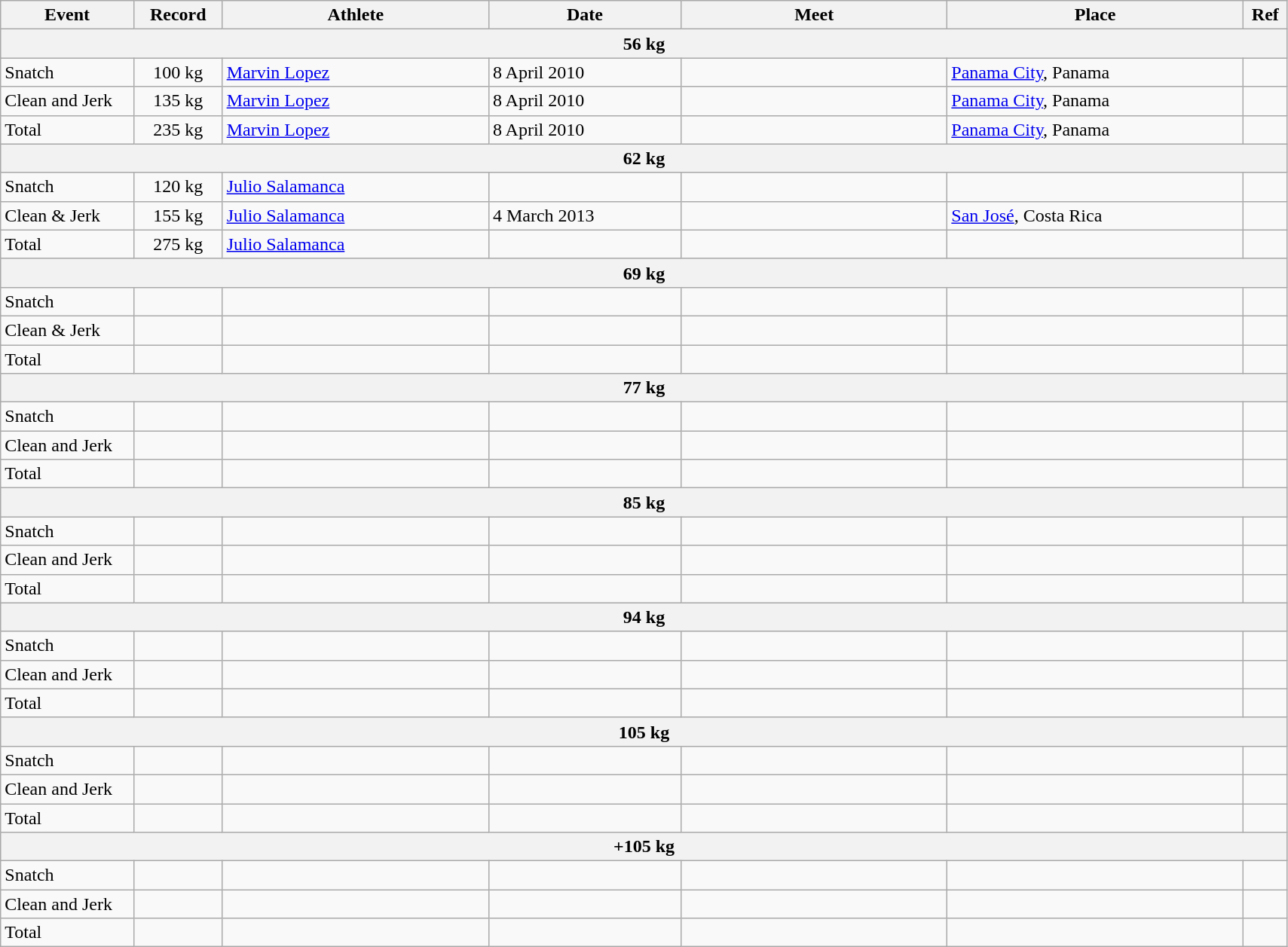<table class="wikitable">
<tr>
<th width=9%>Event</th>
<th width=6%>Record</th>
<th width=18%>Athlete</th>
<th width=13%>Date</th>
<th width=18%>Meet</th>
<th width=20%>Place</th>
<th width=3%>Ref</th>
</tr>
<tr bgcolor="#DDDDDD">
<th colspan="8">56 kg</th>
</tr>
<tr>
<td>Snatch</td>
<td align="center">100 kg</td>
<td><a href='#'>Marvin Lopez</a></td>
<td>8 April 2010</td>
<td></td>
<td><a href='#'>Panama City</a>, Panama</td>
<td></td>
</tr>
<tr>
<td>Clean and Jerk</td>
<td align="center">135 kg</td>
<td><a href='#'>Marvin Lopez</a></td>
<td>8 April 2010</td>
<td></td>
<td><a href='#'>Panama City</a>, Panama</td>
<td></td>
</tr>
<tr>
<td>Total</td>
<td align="center">235 kg</td>
<td><a href='#'>Marvin Lopez</a></td>
<td>8 April 2010</td>
<td></td>
<td><a href='#'>Panama City</a>, Panama</td>
<td></td>
</tr>
<tr bgcolor="#DDDDDD">
<th colspan="8">62 kg</th>
</tr>
<tr>
<td>Snatch</td>
<td align="center">120 kg</td>
<td><a href='#'>Julio Salamanca</a></td>
<td></td>
<td></td>
<td></td>
<td></td>
</tr>
<tr>
<td>Clean & Jerk</td>
<td align="center">155 kg</td>
<td><a href='#'>Julio Salamanca</a></td>
<td>4 March 2013</td>
<td></td>
<td><a href='#'>San José</a>, Costa Rica</td>
<td></td>
</tr>
<tr>
<td>Total</td>
<td align="center">275 kg</td>
<td><a href='#'>Julio Salamanca</a></td>
<td></td>
<td></td>
<td></td>
<td></td>
</tr>
<tr bgcolor="#DDDDDD">
<th colspan="8">69 kg</th>
</tr>
<tr>
<td>Snatch</td>
<td></td>
<td></td>
<td></td>
<td></td>
<td></td>
<td></td>
</tr>
<tr>
<td>Clean & Jerk</td>
<td align="center"></td>
<td></td>
<td></td>
<td></td>
<td></td>
<td></td>
</tr>
<tr>
<td>Total</td>
<td></td>
<td></td>
<td></td>
<td></td>
<td></td>
<td></td>
</tr>
<tr bgcolor="#DDDDDD">
<th colspan="8">77 kg</th>
</tr>
<tr>
<td>Snatch</td>
<td></td>
<td></td>
<td></td>
<td></td>
<td></td>
<td></td>
</tr>
<tr>
<td>Clean and Jerk</td>
<td></td>
<td></td>
<td></td>
<td></td>
<td></td>
<td></td>
</tr>
<tr>
<td>Total</td>
<td></td>
<td></td>
<td></td>
<td></td>
<td></td>
<td></td>
</tr>
<tr bgcolor="#DDDDDD">
<th colspan="8">85 kg</th>
</tr>
<tr>
<td>Snatch</td>
<td></td>
<td></td>
<td></td>
<td></td>
<td></td>
<td></td>
</tr>
<tr>
<td>Clean and Jerk</td>
<td align="center"></td>
<td></td>
<td></td>
<td></td>
<td></td>
<td></td>
</tr>
<tr>
<td>Total</td>
<td></td>
<td></td>
<td></td>
<td></td>
<td></td>
<td></td>
</tr>
<tr bgcolor="#DDDDDD">
<th colspan="8">94 kg</th>
</tr>
<tr>
<td>Snatch</td>
<td></td>
<td></td>
<td></td>
<td></td>
<td></td>
<td></td>
</tr>
<tr>
<td>Clean and Jerk</td>
<td align="center"></td>
<td></td>
<td></td>
<td></td>
<td></td>
<td></td>
</tr>
<tr>
<td>Total</td>
<td></td>
<td></td>
<td></td>
<td></td>
<td></td>
<td></td>
</tr>
<tr bgcolor="#DDDDDD">
<th colspan="8">105 kg</th>
</tr>
<tr>
<td>Snatch</td>
<td align="center"></td>
<td></td>
<td></td>
<td></td>
<td></td>
<td></td>
</tr>
<tr>
<td>Clean and Jerk</td>
<td></td>
<td></td>
<td></td>
<td></td>
<td></td>
<td></td>
</tr>
<tr>
<td>Total</td>
<td align="center"></td>
<td></td>
<td></td>
<td></td>
<td></td>
<td></td>
</tr>
<tr bgcolor="#DDDDDD">
<th colspan="8">+105 kg</th>
</tr>
<tr>
<td>Snatch</td>
<td></td>
<td></td>
<td></td>
<td></td>
<td></td>
<td></td>
</tr>
<tr>
<td>Clean and Jerk</td>
<td></td>
<td></td>
<td></td>
<td></td>
<td></td>
<td></td>
</tr>
<tr>
<td>Total</td>
<td></td>
<td></td>
<td></td>
<td></td>
<td></td>
<td></td>
</tr>
</table>
